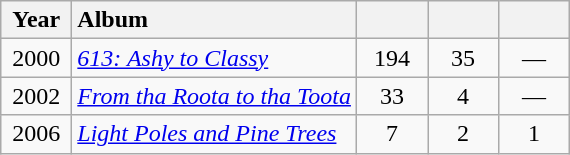<table class="wikitable">
<tr>
<th style="vertical-align:top; text-align:center; width:40px;">Year</th>
<th style="text-align:left; vertical-align:top;">Album</th>
<th style="vertical-align:top; text-align:center; width:40px;"></th>
<th style="vertical-align:top; text-align:center; width:40px;"></th>
<th style="vertical-align:top; text-align:center; width:40px;"></th>
</tr>
<tr>
<td style="text-align:center;">2000</td>
<td style="text-align:left; vertical-align:top;"><em><a href='#'>613: Ashy to Classy</a></em><br></td>
<td style="text-align:center; vertical-align:top;">194</td>
<td style="text-align:center; vertical-align:top;">35</td>
<td style="text-align:center; vertical-align:top;">—</td>
</tr>
<tr>
<td style="text-align:center;">2002</td>
<td style="text-align:left; vertical-align:top;"><em><a href='#'>From tha Roota to tha Toota</a></em><br></td>
<td style="text-align:center; vertical-align:top;">33</td>
<td style="text-align:center; vertical-align:top;">4</td>
<td style="text-align:center; vertical-align:top;">—</td>
</tr>
<tr>
<td style="text-align:center;">2006</td>
<td style="text-align:left; vertical-align:top;"><em><a href='#'>Light Poles and Pine Trees</a></em><br></td>
<td style="text-align:center; vertical-align:top;">7</td>
<td style="text-align:center; vertical-align:top;">2</td>
<td style="text-align:center; vertical-align:top;">1</td>
</tr>
</table>
